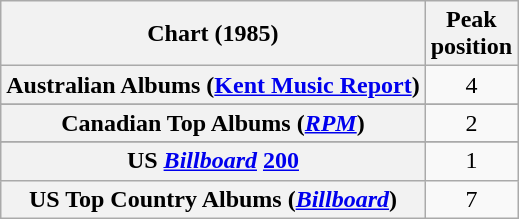<table class="wikitable sortable plainrowheaders" style="text-align:center">
<tr>
<th>Chart (1985)</th>
<th>Peak<br>position</th>
</tr>
<tr>
<th scope="row">Australian Albums (<a href='#'>Kent Music Report</a>)</th>
<td>4</td>
</tr>
<tr>
</tr>
<tr>
<th scope="row">Canadian Top Albums (<em><a href='#'>RPM</a></em>)</th>
<td>2</td>
</tr>
<tr>
</tr>
<tr>
</tr>
<tr>
</tr>
<tr>
</tr>
<tr>
</tr>
<tr>
</tr>
<tr>
</tr>
<tr>
<th scope="row">US <em><a href='#'>Billboard</a></em> <a href='#'>200</a></th>
<td>1</td>
</tr>
<tr>
<th scope="row">US Top Country Albums (<em><a href='#'>Billboard</a></em>)</th>
<td>7</td>
</tr>
</table>
